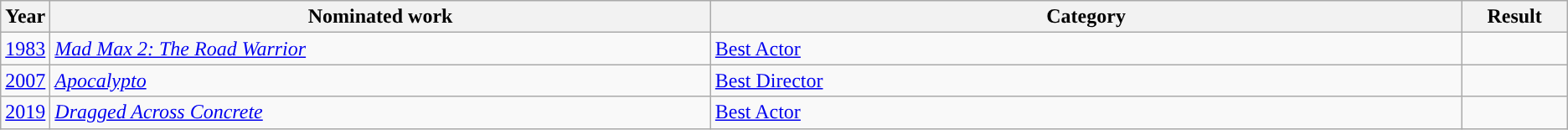<table class="wikitable">
<tr>
<th scope="col" style="width:1em;">Year</th>
<th scope="col" style="width:35em;">Nominated work</th>
<th scope="col" style="width:40em;">Category</th>
<th scope="col" style="width:5em;">Result</th>
</tr>
<tr>
<td><a href='#'>1983</a></td>
<td><em><a href='#'>Mad Max 2: The Road Warrior</a></em></td>
<td><a href='#'>Best Actor</a></td>
<td></td>
</tr>
<tr>
<td><a href='#'>2007</a></td>
<td><em><a href='#'>Apocalypto</a></em></td>
<td><a href='#'>Best Director</a></td>
<td></td>
</tr>
<tr>
<td><a href='#'>2019</a></td>
<td><em><a href='#'>Dragged Across Concrete</a></em></td>
<td><a href='#'>Best Actor</a></td>
<td></td>
</tr>
</table>
